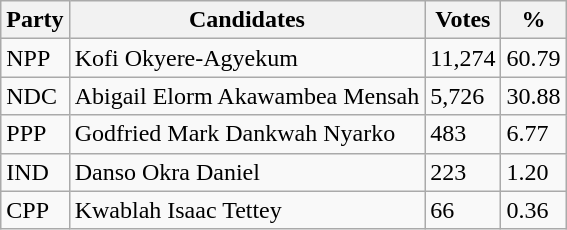<table class="wikitable">
<tr>
<th>Party</th>
<th>Candidates</th>
<th>Votes</th>
<th>%</th>
</tr>
<tr>
<td>NPP</td>
<td>Kofi Okyere-Agyekum</td>
<td>11,274</td>
<td>60.79</td>
</tr>
<tr>
<td>NDC</td>
<td>Abigail Elorm Akawambea Mensah</td>
<td>5,726</td>
<td>30.88</td>
</tr>
<tr>
<td>PPP</td>
<td>Godfried Mark Dankwah Nyarko</td>
<td>483</td>
<td>6.77</td>
</tr>
<tr>
<td>IND</td>
<td>Danso Okra Daniel</td>
<td>223</td>
<td>1.20</td>
</tr>
<tr>
<td>CPP</td>
<td>Kwablah Isaac Tettey</td>
<td>66</td>
<td>0.36</td>
</tr>
</table>
